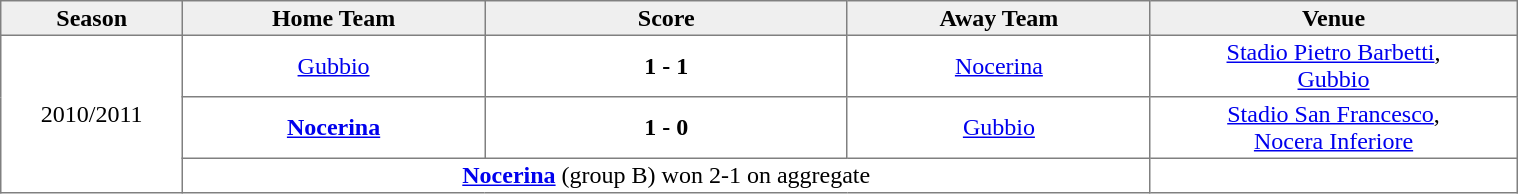<table class="toccolours" border="1" cellpadding="2" style="border-collapse: collapse; text-align: center; width: 80%; margin: 0 auto;">
<tr style="background: #efefef;">
<th>Season</th>
<th style="width:20%;">Home Team</th>
<th>Score</th>
<th style="width:20%;">Away Team</th>
<th>Venue</th>
</tr>
<tr>
<td rowspan="3">2010/2011</td>
<td><a href='#'>Gubbio</a></td>
<td><strong>1 - 1</strong></td>
<td><a href='#'>Nocerina</a></td>
<td><a href='#'>Stadio Pietro Barbetti</a>,<br><a href='#'>Gubbio</a></td>
</tr>
<tr>
<td><strong><a href='#'>Nocerina</a></strong></td>
<td><strong>1 - 0</strong></td>
<td><a href='#'>Gubbio</a></td>
<td><a href='#'>Stadio San Francesco</a>,<br><a href='#'>Nocera Inferiore</a></td>
</tr>
<tr>
<td colspan="3"><strong><a href='#'>Nocerina</a></strong> (group B) won 2-1 on aggregate</td>
<td> </td>
</tr>
</table>
